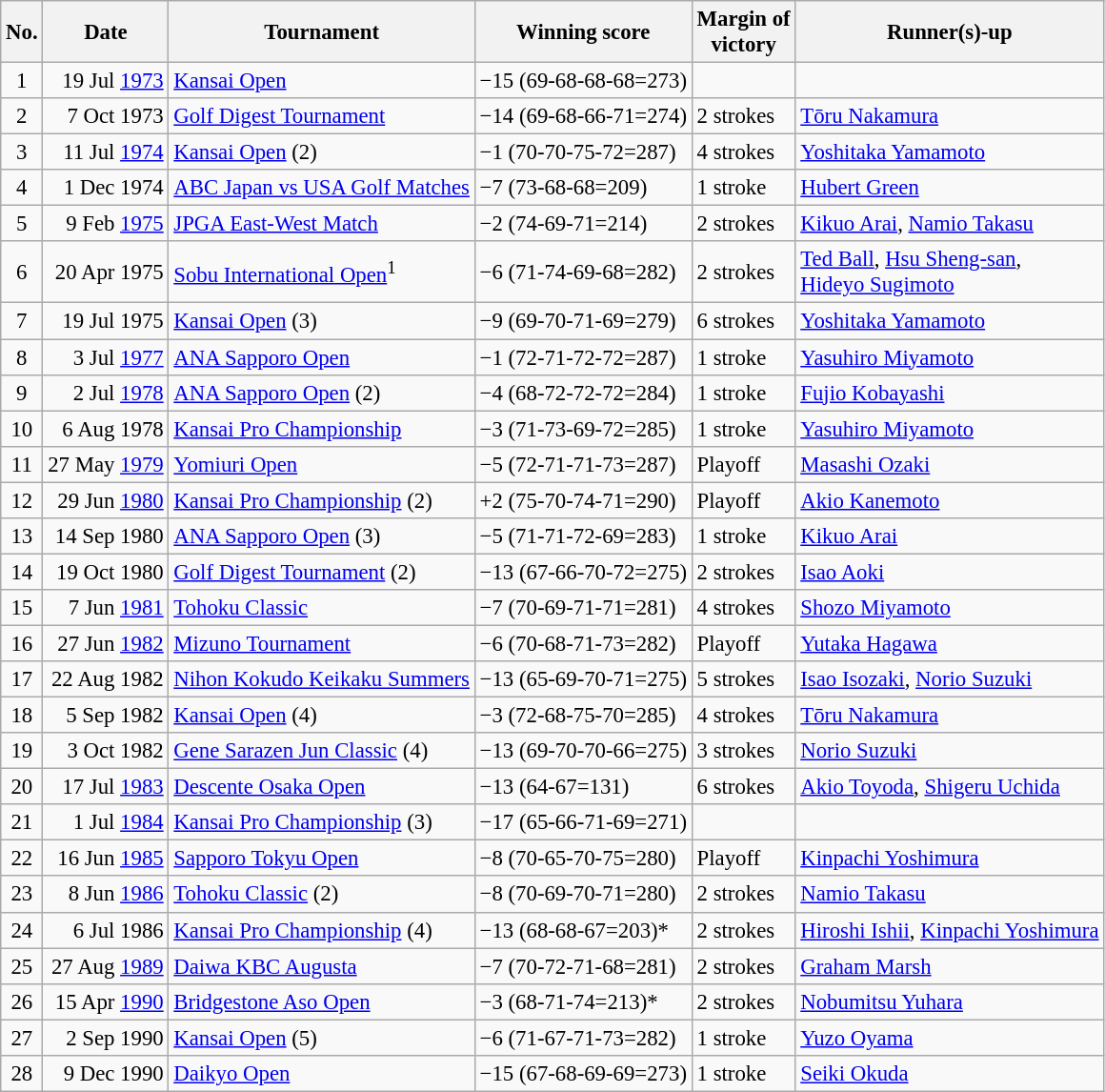<table class="wikitable" style="font-size:95%;">
<tr>
<th>No.</th>
<th>Date</th>
<th>Tournament</th>
<th>Winning score</th>
<th>Margin of<br>victory</th>
<th>Runner(s)-up</th>
</tr>
<tr>
<td align=center>1</td>
<td align=right>19 Jul <a href='#'>1973</a></td>
<td><a href='#'>Kansai Open</a></td>
<td>−15 (69-68-68-68=273)</td>
<td></td>
<td></td>
</tr>
<tr>
<td align=center>2</td>
<td align=right>7 Oct 1973</td>
<td><a href='#'>Golf Digest Tournament</a></td>
<td>−14 (69-68-66-71=274)</td>
<td>2 strokes</td>
<td> <a href='#'>Tōru Nakamura</a></td>
</tr>
<tr>
<td align=center>3</td>
<td align=right>11 Jul <a href='#'>1974</a></td>
<td><a href='#'>Kansai Open</a> (2)</td>
<td>−1 (70-70-75-72=287)</td>
<td>4 strokes</td>
<td> <a href='#'>Yoshitaka Yamamoto</a></td>
</tr>
<tr>
<td align=center>4</td>
<td align=right>1 Dec 1974</td>
<td><a href='#'>ABC Japan vs USA Golf Matches</a></td>
<td>−7 (73-68-68=209)</td>
<td>1 stroke</td>
<td> <a href='#'>Hubert Green</a></td>
</tr>
<tr>
<td align=center>5</td>
<td align=right>9 Feb <a href='#'>1975</a></td>
<td><a href='#'>JPGA East-West Match</a></td>
<td>−2 (74-69-71=214)</td>
<td>2 strokes</td>
<td> <a href='#'>Kikuo Arai</a>,  <a href='#'>Namio Takasu</a></td>
</tr>
<tr>
<td align=center>6</td>
<td align=right>20 Apr 1975</td>
<td><a href='#'>Sobu International Open</a><sup>1</sup></td>
<td>−6 (71-74-69-68=282)</td>
<td>2 strokes</td>
<td> <a href='#'>Ted Ball</a>,  <a href='#'>Hsu Sheng-san</a>,<br> <a href='#'>Hideyo Sugimoto</a></td>
</tr>
<tr>
<td align=center>7</td>
<td align=right>19 Jul 1975</td>
<td><a href='#'>Kansai Open</a> (3)</td>
<td>−9 (69-70-71-69=279)</td>
<td>6 strokes</td>
<td> <a href='#'>Yoshitaka Yamamoto</a></td>
</tr>
<tr>
<td align=center>8</td>
<td align=right>3 Jul <a href='#'>1977</a></td>
<td><a href='#'>ANA Sapporo Open</a></td>
<td>−1 (72-71-72-72=287)</td>
<td>1 stroke</td>
<td> <a href='#'>Yasuhiro Miyamoto</a></td>
</tr>
<tr>
<td align=center>9</td>
<td align=right>2 Jul <a href='#'>1978</a></td>
<td><a href='#'>ANA Sapporo Open</a> (2)</td>
<td>−4 (68-72-72-72=284)</td>
<td>1 stroke</td>
<td> <a href='#'>Fujio Kobayashi</a></td>
</tr>
<tr>
<td align=center>10</td>
<td align=right>6 Aug 1978</td>
<td><a href='#'>Kansai Pro Championship</a></td>
<td>−3 (71-73-69-72=285)</td>
<td>1 stroke</td>
<td> <a href='#'>Yasuhiro Miyamoto</a></td>
</tr>
<tr>
<td align=center>11</td>
<td align=right>27 May <a href='#'>1979</a></td>
<td><a href='#'>Yomiuri Open</a></td>
<td>−5 (72-71-71-73=287)</td>
<td>Playoff</td>
<td> <a href='#'>Masashi Ozaki</a></td>
</tr>
<tr>
<td align=center>12</td>
<td align=right>29 Jun <a href='#'>1980</a></td>
<td><a href='#'>Kansai Pro Championship</a> (2)</td>
<td>+2 (75-70-74-71=290)</td>
<td>Playoff</td>
<td> <a href='#'>Akio Kanemoto</a></td>
</tr>
<tr>
<td align=center>13</td>
<td align=right>14 Sep 1980</td>
<td><a href='#'>ANA Sapporo Open</a> (3)</td>
<td>−5 (71-71-72-69=283)</td>
<td>1 stroke</td>
<td> <a href='#'>Kikuo Arai</a></td>
</tr>
<tr>
<td align=center>14</td>
<td align=right>19 Oct 1980</td>
<td><a href='#'>Golf Digest Tournament</a> (2)</td>
<td>−13 (67-66-70-72=275)</td>
<td>2 strokes</td>
<td> <a href='#'>Isao Aoki</a></td>
</tr>
<tr>
<td align=center>15</td>
<td align=right>7 Jun <a href='#'>1981</a></td>
<td><a href='#'>Tohoku Classic</a></td>
<td>−7 (70-69-71-71=281)</td>
<td>4 strokes</td>
<td> <a href='#'>Shozo Miyamoto</a></td>
</tr>
<tr>
<td align=center>16</td>
<td align=right>27 Jun <a href='#'>1982</a></td>
<td><a href='#'>Mizuno Tournament</a></td>
<td>−6 (70-68-71-73=282)</td>
<td>Playoff</td>
<td> <a href='#'>Yutaka Hagawa</a></td>
</tr>
<tr>
<td align=center>17</td>
<td align=right>22 Aug 1982</td>
<td><a href='#'>Nihon Kokudo Keikaku Summers</a></td>
<td>−13 (65-69-70-71=275)</td>
<td>5 strokes</td>
<td> <a href='#'>Isao Isozaki</a>,  <a href='#'>Norio Suzuki</a></td>
</tr>
<tr>
<td align=center>18</td>
<td align=right>5 Sep 1982</td>
<td><a href='#'>Kansai Open</a> (4)</td>
<td>−3 (72-68-75-70=285)</td>
<td>4 strokes</td>
<td> <a href='#'>Tōru Nakamura</a></td>
</tr>
<tr>
<td align=center>19</td>
<td align=right>3 Oct 1982</td>
<td><a href='#'>Gene Sarazen Jun Classic</a> (4)</td>
<td>−13 (69-70-70-66=275)</td>
<td>3 strokes</td>
<td> <a href='#'>Norio Suzuki</a></td>
</tr>
<tr>
<td align=center>20</td>
<td align=right>17 Jul <a href='#'>1983</a></td>
<td><a href='#'>Descente Osaka Open</a></td>
<td>−13 (64-67=131)</td>
<td>6 strokes</td>
<td> <a href='#'>Akio Toyoda</a>,  <a href='#'>Shigeru Uchida</a></td>
</tr>
<tr>
<td align=center>21</td>
<td align=right>1 Jul <a href='#'>1984</a></td>
<td><a href='#'>Kansai Pro Championship</a> (3)</td>
<td>−17 (65-66-71-69=271)</td>
<td></td>
<td></td>
</tr>
<tr>
<td align=center>22</td>
<td align=right>16 Jun <a href='#'>1985</a></td>
<td><a href='#'>Sapporo Tokyu Open</a></td>
<td>−8 (70-65-70-75=280)</td>
<td>Playoff</td>
<td> <a href='#'>Kinpachi Yoshimura</a></td>
</tr>
<tr>
<td align=center>23</td>
<td align=right>8 Jun <a href='#'>1986</a></td>
<td><a href='#'>Tohoku Classic</a> (2)</td>
<td>−8 (70-69-70-71=280)</td>
<td>2 strokes</td>
<td> <a href='#'>Namio Takasu</a></td>
</tr>
<tr>
<td align=center>24</td>
<td align=right>6 Jul 1986</td>
<td><a href='#'>Kansai Pro Championship</a> (4)</td>
<td>−13 (68-68-67=203)*</td>
<td>2 strokes</td>
<td> <a href='#'>Hiroshi Ishii</a>,  <a href='#'>Kinpachi Yoshimura</a></td>
</tr>
<tr>
<td align=center>25</td>
<td align=right>27 Aug <a href='#'>1989</a></td>
<td><a href='#'>Daiwa KBC Augusta</a></td>
<td>−7 (70-72-71-68=281)</td>
<td>2 strokes</td>
<td> <a href='#'>Graham Marsh</a></td>
</tr>
<tr>
<td align=center>26</td>
<td align=right>15 Apr <a href='#'>1990</a></td>
<td><a href='#'>Bridgestone Aso Open</a></td>
<td>−3 (68-71-74=213)*</td>
<td>2 strokes</td>
<td> <a href='#'>Nobumitsu Yuhara</a></td>
</tr>
<tr>
<td align=center>27</td>
<td align=right>2 Sep 1990</td>
<td><a href='#'>Kansai Open</a> (5)</td>
<td>−6 (71-67-71-73=282)</td>
<td>1 stroke</td>
<td> <a href='#'>Yuzo Oyama</a></td>
</tr>
<tr>
<td align=center>28</td>
<td align=right>9 Dec 1990</td>
<td><a href='#'>Daikyo Open</a></td>
<td>−15 (67-68-69-69=273)</td>
<td>1 stroke</td>
<td> <a href='#'>Seiki Okuda</a></td>
</tr>
</table>
